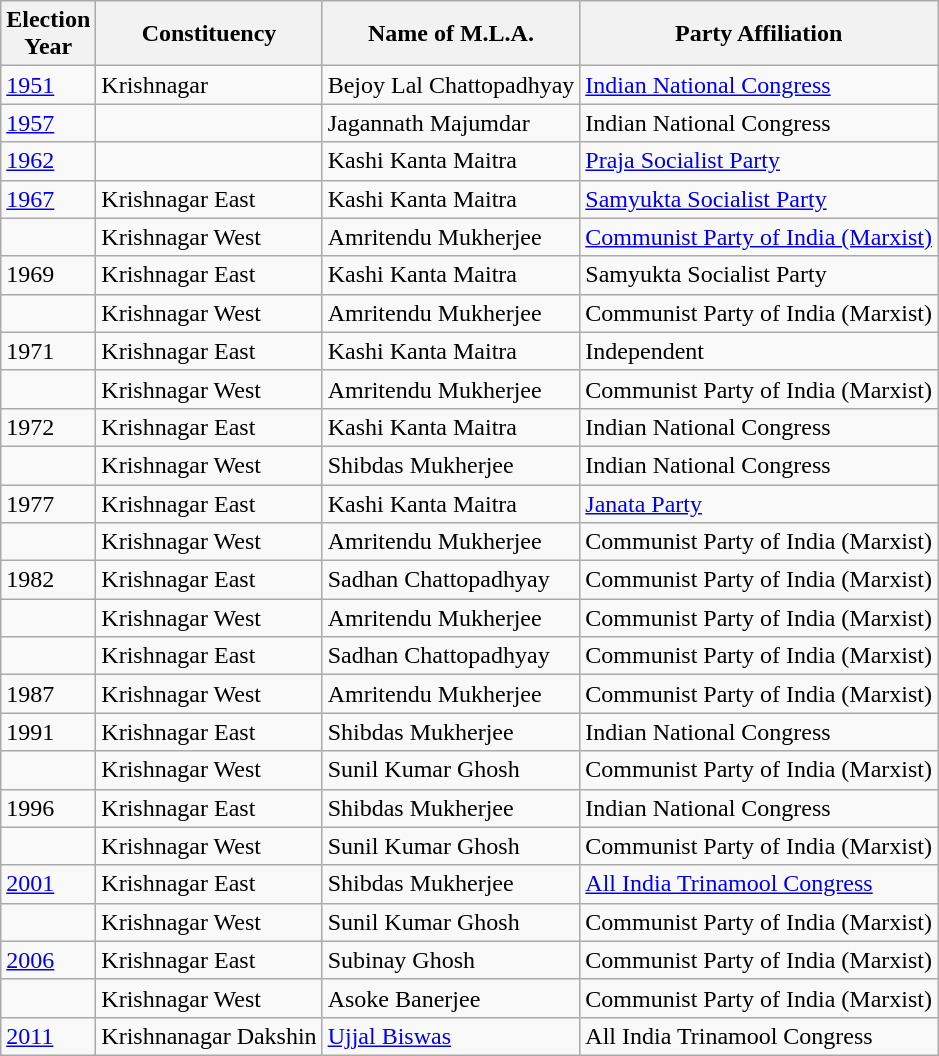<table class="wikitable sortable"ìÍĦĤĠčw>
<tr>
<th>Election<br> Year</th>
<th>Constituency</th>
<th>Name of M.L.A.</th>
<th>Party Affiliation</th>
</tr>
<tr>
<td><a href='#'>1951</a></td>
<td>Krishnagar</td>
<td>Bejoy Lal Chattopadhyay</td>
<td><a href='#'>Indian National Congress</a></td>
</tr>
<tr>
<td><a href='#'>1957</a></td>
<td></td>
<td>Jagannath Majumdar</td>
<td>Indian National Congress</td>
</tr>
<tr>
<td><a href='#'>1962</a></td>
<td></td>
<td>Kashi Kanta Maitra</td>
<td><a href='#'>Praja Socialist Party</a></td>
</tr>
<tr>
<td><a href='#'>1967</a></td>
<td>Krishnagar East</td>
<td>Kashi Kanta Maitra</td>
<td><a href='#'>Samyukta Socialist Party</a></td>
</tr>
<tr>
<td></td>
<td>Krishnagar West</td>
<td>Amritendu Mukherjee</td>
<td><a href='#'>Communist Party of India (Marxist)</a></td>
</tr>
<tr>
<td>1969</td>
<td>Krishnagar East</td>
<td>Kashi Kanta Maitra</td>
<td>Samyukta Socialist Party</td>
</tr>
<tr>
<td></td>
<td>Krishnagar West</td>
<td>Amritendu Mukherjee</td>
<td>Communist Party of India (Marxist)</td>
</tr>
<tr>
<td>1971</td>
<td>Krishnagar East</td>
<td>Kashi Kanta Maitra</td>
<td>Independent</td>
</tr>
<tr>
<td></td>
<td>Krishnagar West</td>
<td>Amritendu Mukherjee</td>
<td>Communist Party of India (Marxist)</td>
</tr>
<tr>
<td>1972</td>
<td>Krishnagar East</td>
<td>Kashi Kanta Maitra</td>
<td>Indian National Congress</td>
</tr>
<tr>
<td></td>
<td>Krishnagar West</td>
<td>Shibdas Mukherjee</td>
<td>Indian National Congress</td>
</tr>
<tr>
<td>1977</td>
<td>Krishnagar East</td>
<td>Kashi Kanta Maitra</td>
<td><a href='#'>Janata Party</a></td>
</tr>
<tr>
<td></td>
<td>Krishnagar West</td>
<td>Amritendu Mukherjee</td>
<td>Communist Party of India (Marxist)</td>
</tr>
<tr>
<td>1982</td>
<td>Krishnagar East</td>
<td>Sadhan Chattopadhyay</td>
<td>Communist Party of India (Marxist)</td>
</tr>
<tr>
<td></td>
<td>Krishnagar West</td>
<td>Amritendu Mukherjee</td>
<td>Communist Party of India (Marxist)</td>
</tr>
<tr>
<td></td>
<td>Krishnagar East</td>
<td>Sadhan Chattopadhyay</td>
<td>Communist Party of India (Marxist)</td>
</tr>
<tr>
<td>1987</td>
<td>Krishnagar West</td>
<td>Amritendu Mukherjee</td>
<td>Communist Party of India (Marxist)</td>
</tr>
<tr>
<td>1991</td>
<td>Krishnagar East</td>
<td>Shibdas Mukherjee</td>
<td>Indian National Congress</td>
</tr>
<tr>
<td></td>
<td>Krishnagar West</td>
<td>Sunil Kumar Ghosh</td>
<td>Communist Party of India (Marxist)</td>
</tr>
<tr>
<td>1996</td>
<td>Krishnagar East</td>
<td>Shibdas Mukherjee</td>
<td>Indian National Congress</td>
</tr>
<tr>
<td></td>
<td>Krishnagar West</td>
<td>Sunil Kumar Ghosh</td>
<td>Communist Party of India (Marxist)</td>
</tr>
<tr>
<td><a href='#'>2001</a></td>
<td>Krishnagar East</td>
<td>Shibdas Mukherjee</td>
<td><a href='#'>All India Trinamool Congress</a></td>
</tr>
<tr>
<td></td>
<td>Krishnagar West</td>
<td>Sunil Kumar Ghosh</td>
<td>Communist Party of India (Marxist)</td>
</tr>
<tr>
<td><a href='#'>2006</a></td>
<td>Krishnagar East</td>
<td>Subinay Ghosh</td>
<td>Communist Party of India (Marxist)</td>
</tr>
<tr>
<td></td>
<td>Krishnagar West</td>
<td>Asoke Banerjee</td>
<td>Communist Party of India (Marxist)</td>
</tr>
<tr>
<td><a href='#'>2011</a></td>
<td>Krishnanagar Dakshin</td>
<td><a href='#'>Ujjal Biswas</a></td>
<td>All India Trinamool Congress</td>
</tr>
</table>
